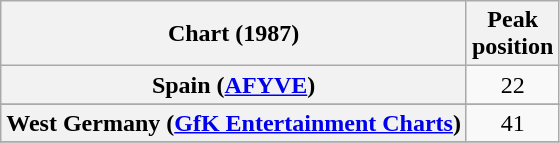<table class="wikitable sortable plainrowheaders" style="text-align:center">
<tr>
<th scope="col">Chart (1987)</th>
<th scope="col">Peak<br>position</th>
</tr>
<tr>
<th scope="row">Spain (<a href='#'>AFYVE</a>)</th>
<td>22</td>
</tr>
<tr>
</tr>
<tr>
</tr>
<tr>
<th scope="row">West Germany (<a href='#'>GfK Entertainment Charts</a>)</th>
<td>41</td>
</tr>
<tr>
</tr>
</table>
